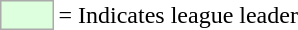<table>
<tr>
<td style="background:#DDFFDD; border:1px solid #aaa; width:2em;"></td>
<td>= Indicates league leader</td>
</tr>
</table>
